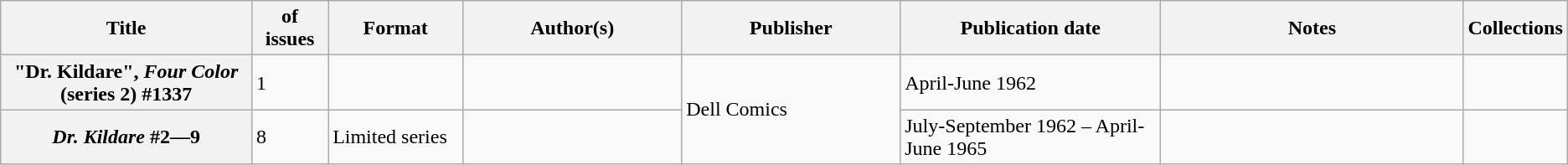<table class="wikitable">
<tr>
<th>Title</th>
<th style="width:40pt"> of issues</th>
<th style="width:75pt">Format</th>
<th style="width:125pt">Author(s)</th>
<th style="width:125pt">Publisher</th>
<th style="width:150pt">Publication date</th>
<th style="width:175pt">Notes</th>
<th>Collections</th>
</tr>
<tr>
<th>"Dr. Kildare", <em>Four Color</em> (series 2) #1337</th>
<td>1</td>
<td></td>
<td></td>
<td rowspan="2">Dell Comics</td>
<td>April-June 1962</td>
<td></td>
<td></td>
</tr>
<tr>
<th><em>Dr. Kildare</em> #2—9</th>
<td>8</td>
<td>Limited series</td>
<td></td>
<td>July-September 1962 – April-June 1965</td>
<td></td>
<td></td>
</tr>
</table>
